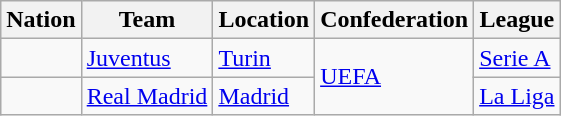<table class="wikitable sortable">
<tr>
<th>Nation</th>
<th>Team</th>
<th>Location</th>
<th>Confederation</th>
<th>League</th>
</tr>
<tr>
<td></td>
<td><a href='#'>Juventus</a></td>
<td><a href='#'>Turin</a></td>
<td rowspan="2"><a href='#'>UEFA</a></td>
<td><a href='#'>Serie A</a></td>
</tr>
<tr>
<td></td>
<td><a href='#'>Real Madrid</a></td>
<td><a href='#'>Madrid</a></td>
<td><a href='#'>La Liga</a></td>
</tr>
</table>
